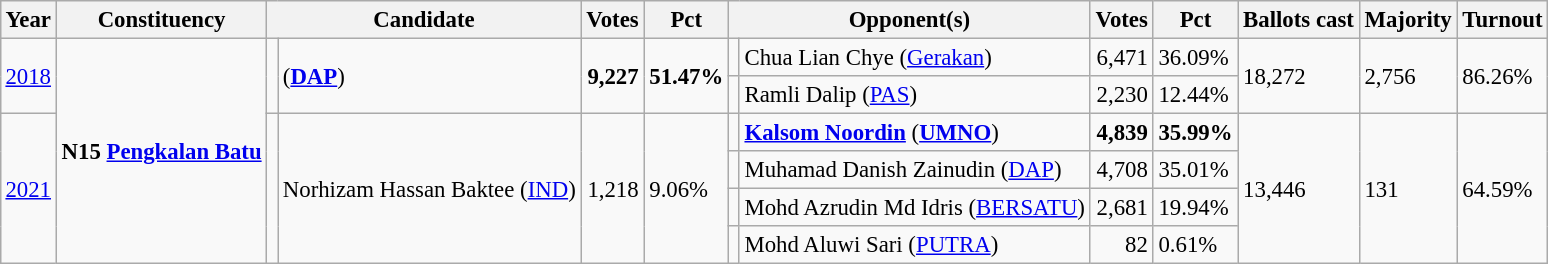<table class="wikitable" style="margin:0.5em ; font-size:95%">
<tr>
<th>Year</th>
<th>Constituency</th>
<th colspan=2>Candidate</th>
<th>Votes</th>
<th>Pct</th>
<th colspan=2>Opponent(s)</th>
<th>Votes</th>
<th>Pct</th>
<th>Ballots cast</th>
<th>Majority</th>
<th>Turnout</th>
</tr>
<tr>
<td rowspan=2><a href='#'>2018</a></td>
<td rowspan=6><strong>N15 <a href='#'>Pengkalan Batu</a></strong></td>
<td rowspan=2 ></td>
<td rowspan=2> (<a href='#'><strong>DAP</strong></a>)</td>
<td rowspan=2 align="right"><strong>9,227</strong></td>
<td rowspan=2><strong>51.47%</strong></td>
<td></td>
<td>Chua Lian Chye (<a href='#'>Gerakan</a>)</td>
<td align="right">6,471</td>
<td>36.09%</td>
<td rowspan=2>18,272</td>
<td rowspan=2>2,756</td>
<td rowspan=2>86.26%</td>
</tr>
<tr>
<td></td>
<td>Ramli Dalip (<a href='#'>PAS</a>)</td>
<td align="right">2,230</td>
<td>12.44%</td>
</tr>
<tr>
<td rowspan="4"><a href='#'>2021</a></td>
<td rowspan="4" ></td>
<td rowspan="4">Norhizam Hassan Baktee (<a href='#'>IND</a>)</td>
<td rowspan="4" align="right">1,218</td>
<td rowspan="4">9.06%</td>
<td></td>
<td><strong><a href='#'>Kalsom Noordin</a></strong> (<a href='#'><strong>UMNO</strong></a>)</td>
<td align="right"><strong>4,839</strong></td>
<td><strong>35.99%</strong></td>
<td rowspan=4>13,446</td>
<td rowspan=4>131</td>
<td rowspan=4>64.59%</td>
</tr>
<tr>
<td></td>
<td>Muhamad Danish Zainudin (<a href='#'>DAP</a>)</td>
<td align="right">4,708</td>
<td>35.01%</td>
</tr>
<tr>
<td></td>
<td>Mohd Azrudin Md Idris (<a href='#'>BERSATU</a>)</td>
<td align="right">2,681</td>
<td>19.94%</td>
</tr>
<tr>
<td></td>
<td>Mohd Aluwi Sari (<a href='#'>PUTRA</a>)</td>
<td align="right">82</td>
<td>0.61%</td>
</tr>
</table>
